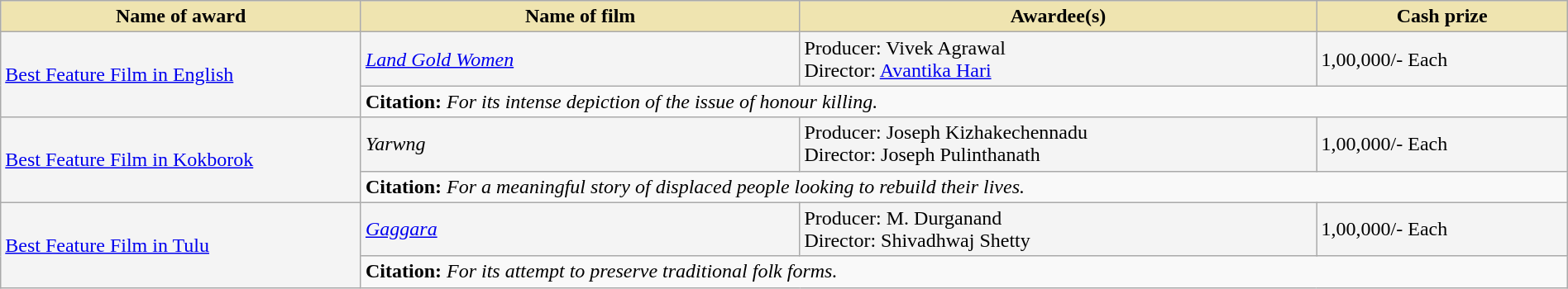<table class="wikitable" style="width:100%">
<tr>
<th style="background-color:#EFE4B0;width:23%;">Name of award</th>
<th style="background-color:#EFE4B0;width:28%;">Name of film</th>
<th style="background-color:#EFE4B0;width:33%;">Awardee(s)</th>
<th style="background-color:#EFE4B0;width:16%;">Cash prize</th>
</tr>
<tr style="background-color:#F4F4F4">
<td rowspan="2"><a href='#'>Best Feature Film in English</a></td>
<td><em><a href='#'>Land Gold Women</a></em></td>
<td>Producer: Vivek Agrawal<br>Director: <a href='#'>Avantika Hari</a></td>
<td> 1,00,000/- Each</td>
</tr>
<tr style="background-color:#F9F9F9">
<td colspan="3"><strong>Citation:</strong> <em>For its intense depiction of the issue of honour killing.</em></td>
</tr>
<tr style="background-color:#F4F4F4">
<td rowspan="2"><a href='#'>Best Feature Film in Kokborok</a></td>
<td><em>Yarwng</em></td>
<td>Producer: Joseph Kizhakechennadu<br>Director: Joseph Pulinthanath</td>
<td> 1,00,000/- Each</td>
</tr>
<tr style="background-color:#F9F9F9">
<td colspan="3"><strong>Citation:</strong> <em>For a meaningful story of displaced people looking to rebuild their lives.</em></td>
</tr>
<tr style="background-color:#F4F4F4">
<td rowspan="2"><a href='#'>Best Feature Film in Tulu</a></td>
<td><em><a href='#'>Gaggara</a></em></td>
<td>Producer: M. Durganand<br>Director: Shivadhwaj Shetty</td>
<td> 1,00,000/- Each</td>
</tr>
<tr style="background-color:#F9F9F9">
<td colspan="3"><strong>Citation:</strong> <em>For its attempt to preserve traditional folk forms.</em></td>
</tr>
</table>
